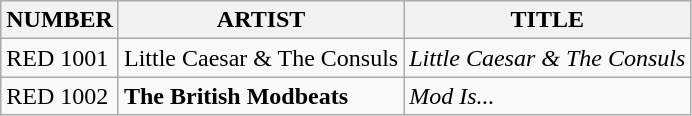<table class="wikitable">
<tr>
<th>NUMBER</th>
<th>ARTIST</th>
<th>TITLE</th>
</tr>
<tr>
<td>RED 1001</td>
<td>Little Caesar & The Consuls</td>
<td><em>Little Caesar & The Consuls</em></td>
</tr>
<tr>
<td>RED 1002</td>
<td><strong>The British Modbeats</strong></td>
<td><em>Mod Is...</em></td>
</tr>
</table>
